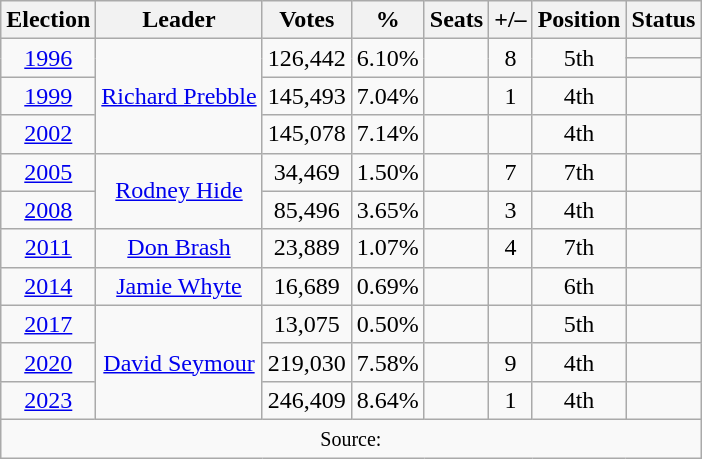<table class=wikitable style="text-align: center;">
<tr>
<th>Election</th>
<th>Leader</th>
<th>Votes</th>
<th>%</th>
<th>Seats</th>
<th>+/–</th>
<th>Position</th>
<th>Status</th>
</tr>
<tr>
<td rowspan=2><a href='#'>1996</a></td>
<td rowspan=4><a href='#'>Richard Prebble</a></td>
<td rowspan=2>126,442</td>
<td rowspan=2>6.10%</td>
<td rowspan=2></td>
<td rowspan=2> 8</td>
<td rowspan=2> 5th</td>
<td></td>
</tr>
<tr>
<td></td>
</tr>
<tr>
<td><a href='#'>1999</a></td>
<td>145,493</td>
<td>7.04%</td>
<td></td>
<td> 1</td>
<td> 4th</td>
<td></td>
</tr>
<tr>
<td><a href='#'>2002</a></td>
<td>145,078</td>
<td>7.14%</td>
<td></td>
<td></td>
<td> 4th</td>
<td></td>
</tr>
<tr>
<td><a href='#'>2005</a></td>
<td rowspan=2><a href='#'>Rodney Hide</a></td>
<td>34,469</td>
<td>1.50%</td>
<td></td>
<td> 7</td>
<td> 7th</td>
<td></td>
</tr>
<tr>
<td><a href='#'>2008</a></td>
<td>85,496</td>
<td>3.65%</td>
<td></td>
<td> 3</td>
<td> 4th</td>
<td></td>
</tr>
<tr>
<td><a href='#'>2011</a></td>
<td><a href='#'>Don Brash</a></td>
<td>23,889</td>
<td>1.07%</td>
<td></td>
<td> 4</td>
<td> 7th</td>
<td></td>
</tr>
<tr>
<td><a href='#'>2014</a></td>
<td><a href='#'>Jamie Whyte</a></td>
<td>16,689</td>
<td>0.69%</td>
<td></td>
<td></td>
<td> 6th</td>
<td></td>
</tr>
<tr>
<td><a href='#'>2017</a></td>
<td rowspan=3><a href='#'>David Seymour</a></td>
<td>13,075</td>
<td>0.50%</td>
<td></td>
<td></td>
<td> 5th</td>
<td></td>
</tr>
<tr>
<td><a href='#'>2020</a></td>
<td>219,030</td>
<td>7.58%</td>
<td></td>
<td> 9</td>
<td> 4th</td>
<td></td>
</tr>
<tr>
<td><a href='#'>2023</a></td>
<td>246,409</td>
<td>8.64%</td>
<td></td>
<td> 1</td>
<td> 4th</td>
<td></td>
</tr>
<tr>
<td colspan=8><small>Source: </small></td>
</tr>
</table>
